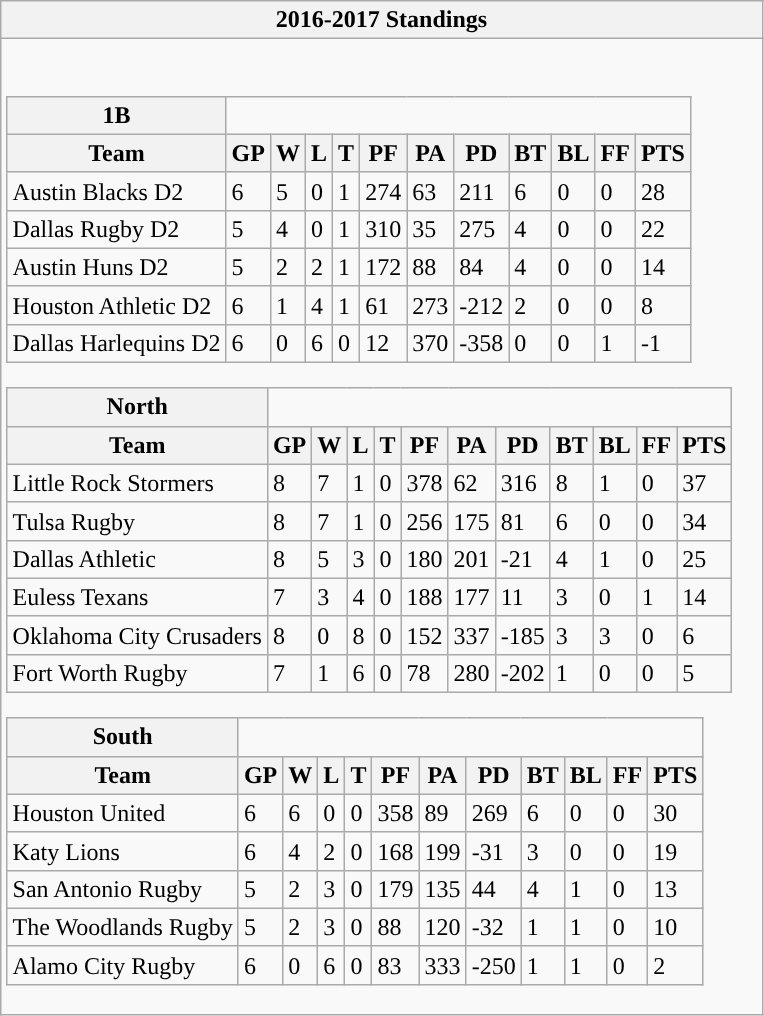<table class="wikitable mw-collapsible mw-collapsed">
<tr>
<th colspan="2">2016-2017 Standings</th>
</tr>
<tr>
<td colspan="2"><br><table class="wikitable">
<tr>
<th>1B</th>
</tr>
<tr>
<th>Team</th>
<th>GP</th>
<th>W</th>
<th>L</th>
<th>T</th>
<th>PF</th>
<th>PA</th>
<th>PD</th>
<th>BT</th>
<th>BL</th>
<th>FF</th>
<th>PTS</th>
</tr>
<tr>
<td>Austin Blacks D2</td>
<td>6</td>
<td>5</td>
<td>0</td>
<td>1</td>
<td>274</td>
<td>63</td>
<td>211</td>
<td>6</td>
<td>0</td>
<td>0</td>
<td>28</td>
</tr>
<tr>
<td>Dallas Rugby D2</td>
<td>5</td>
<td>4</td>
<td>0</td>
<td>1</td>
<td>310</td>
<td>35</td>
<td>275</td>
<td>4</td>
<td>0</td>
<td>0</td>
<td>22</td>
</tr>
<tr>
<td>Austin Huns D2</td>
<td>5</td>
<td>2</td>
<td>2</td>
<td>1</td>
<td>172</td>
<td>88</td>
<td>84</td>
<td>4</td>
<td>0</td>
<td>0</td>
<td>14</td>
</tr>
<tr>
<td>Houston Athletic D2</td>
<td>6</td>
<td>1</td>
<td>4</td>
<td>1</td>
<td>61</td>
<td>273</td>
<td>-212</td>
<td>2</td>
<td>0</td>
<td>0</td>
<td>8</td>
</tr>
<tr>
<td>Dallas Harlequins D2</td>
<td>6</td>
<td>0</td>
<td>6</td>
<td>0</td>
<td>12</td>
<td>370</td>
<td>-358</td>
<td>0</td>
<td>0</td>
<td>1</td>
<td>-1</td>
</tr>
</table>
<table class="wikitable">
<tr>
<th>North</th>
</tr>
<tr>
<th>Team</th>
<th>GP</th>
<th>W</th>
<th>L</th>
<th>T</th>
<th>PF</th>
<th>PA</th>
<th>PD</th>
<th>BT</th>
<th>BL</th>
<th>FF</th>
<th>PTS</th>
</tr>
<tr>
<td>Little Rock Stormers</td>
<td>8</td>
<td>7</td>
<td>1</td>
<td>0</td>
<td>378</td>
<td>62</td>
<td>316</td>
<td>8</td>
<td>1</td>
<td>0</td>
<td>37</td>
</tr>
<tr>
<td>Tulsa Rugby</td>
<td>8</td>
<td>7</td>
<td>1</td>
<td>0</td>
<td>256</td>
<td>175</td>
<td>81</td>
<td>6</td>
<td>0</td>
<td>0</td>
<td>34</td>
</tr>
<tr>
<td>Dallas Athletic</td>
<td>8</td>
<td>5</td>
<td>3</td>
<td>0</td>
<td>180</td>
<td>201</td>
<td>-21</td>
<td>4</td>
<td>1</td>
<td>0</td>
<td>25</td>
</tr>
<tr>
<td>Euless Texans</td>
<td>7</td>
<td>3</td>
<td>4</td>
<td>0</td>
<td>188</td>
<td>177</td>
<td>11</td>
<td>3</td>
<td>0</td>
<td>1</td>
<td>14</td>
</tr>
<tr>
<td>Oklahoma City Crusaders</td>
<td>8</td>
<td>0</td>
<td>8</td>
<td>0</td>
<td>152</td>
<td>337</td>
<td>-185</td>
<td>3</td>
<td>3</td>
<td>0</td>
<td>6</td>
</tr>
<tr>
<td>Fort Worth Rugby</td>
<td>7</td>
<td>1</td>
<td>6</td>
<td>0</td>
<td>78</td>
<td>280</td>
<td>-202</td>
<td>1</td>
<td>0</td>
<td>0</td>
<td>5</td>
</tr>
</table>
<table class="wikitable">
<tr>
<th>South</th>
</tr>
<tr>
<th>Team</th>
<th>GP</th>
<th>W</th>
<th>L</th>
<th>T</th>
<th>PF</th>
<th>PA</th>
<th>PD</th>
<th>BT</th>
<th>BL</th>
<th>FF</th>
<th>PTS</th>
</tr>
<tr>
<td>Houston United</td>
<td>6</td>
<td>6</td>
<td>0</td>
<td>0</td>
<td>358</td>
<td>89</td>
<td>269</td>
<td>6</td>
<td>0</td>
<td>0</td>
<td>30</td>
</tr>
<tr>
<td>Katy Lions</td>
<td>6</td>
<td>4</td>
<td>2</td>
<td>0</td>
<td>168</td>
<td>199</td>
<td>-31</td>
<td>3</td>
<td>0</td>
<td>0</td>
<td>19</td>
</tr>
<tr>
<td>San Antonio Rugby</td>
<td>5</td>
<td>2</td>
<td>3</td>
<td>0</td>
<td>179</td>
<td>135</td>
<td>44</td>
<td>4</td>
<td>1</td>
<td>0</td>
<td>13</td>
</tr>
<tr>
<td>The Woodlands Rugby</td>
<td>5</td>
<td>2</td>
<td>3</td>
<td>0</td>
<td>88</td>
<td>120</td>
<td>-32</td>
<td>1</td>
<td>1</td>
<td>0</td>
<td>10</td>
</tr>
<tr>
<td>Alamo City Rugby</td>
<td>6</td>
<td>0</td>
<td>6</td>
<td>0</td>
<td>83</td>
<td>333</td>
<td>-250</td>
<td>1</td>
<td>1</td>
<td>0</td>
<td>2</td>
</tr>
</table>
</td>
</tr>
</table>
